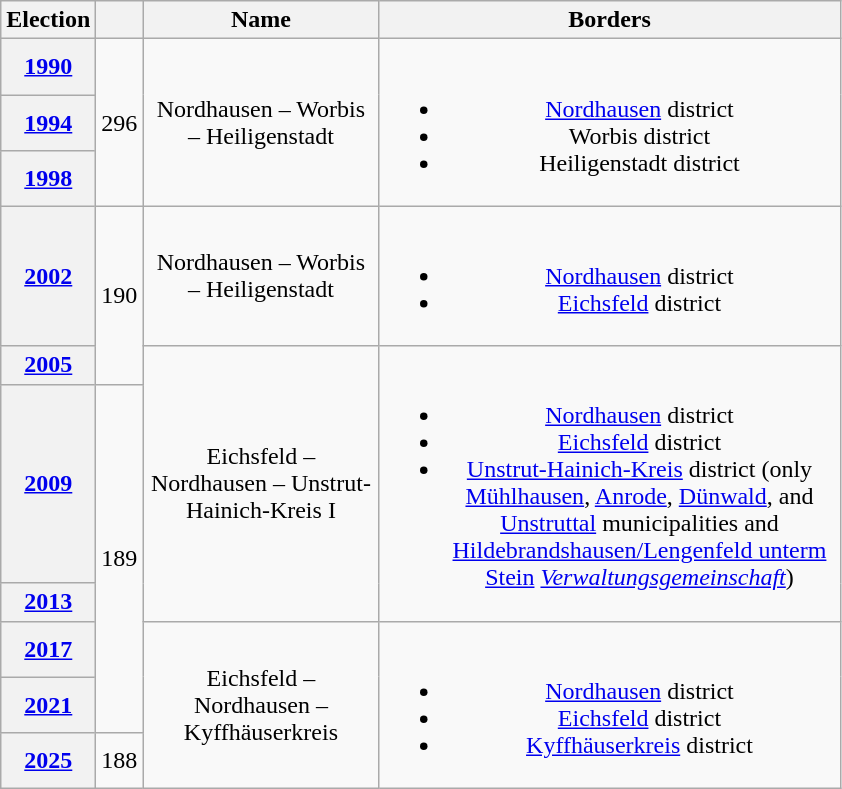<table class=wikitable style="text-align:center">
<tr>
<th>Election</th>
<th></th>
<th width=150px>Name</th>
<th width=300px>Borders</th>
</tr>
<tr>
<th><a href='#'>1990</a></th>
<td rowspan=3>296</td>
<td rowspan=3>Nordhausen – Worbis – Heiligenstadt</td>
<td rowspan=3><br><ul><li><a href='#'>Nordhausen</a> district</li><li>Worbis district</li><li>Heiligenstadt district</li></ul></td>
</tr>
<tr>
<th><a href='#'>1994</a></th>
</tr>
<tr>
<th><a href='#'>1998</a></th>
</tr>
<tr>
<th><a href='#'>2002</a></th>
<td rowspan=2>190</td>
<td>Nordhausen – Worbis – Heiligenstadt</td>
<td><br><ul><li><a href='#'>Nordhausen</a> district</li><li><a href='#'>Eichsfeld</a> district</li></ul></td>
</tr>
<tr>
<th><a href='#'>2005</a></th>
<td rowspan=3>Eichsfeld – Nordhausen – Unstrut-Hainich-Kreis I</td>
<td rowspan=3><br><ul><li><a href='#'>Nordhausen</a> district</li><li><a href='#'>Eichsfeld</a> district</li><li><a href='#'>Unstrut-Hainich-Kreis</a> district (only <a href='#'>Mühlhausen</a>, <a href='#'>Anrode</a>, <a href='#'>Dünwald</a>, and <a href='#'>Unstruttal</a> municipalities and <a href='#'>Hildebrandshausen/Lengenfeld unterm Stein</a> <em><a href='#'>Verwaltungsgemeinschaft</a></em>)</li></ul></td>
</tr>
<tr>
<th><a href='#'>2009</a></th>
<td rowspan=4>189</td>
</tr>
<tr>
<th><a href='#'>2013</a></th>
</tr>
<tr>
<th><a href='#'>2017</a></th>
<td rowspan=3>Eichsfeld – Nordhausen – Kyffhäuserkreis</td>
<td rowspan=3><br><ul><li><a href='#'>Nordhausen</a> district</li><li><a href='#'>Eichsfeld</a> district</li><li><a href='#'>Kyffhäuserkreis</a> district</li></ul></td>
</tr>
<tr>
<th><a href='#'>2021</a></th>
</tr>
<tr>
<th><a href='#'>2025</a></th>
<td>188</td>
</tr>
</table>
